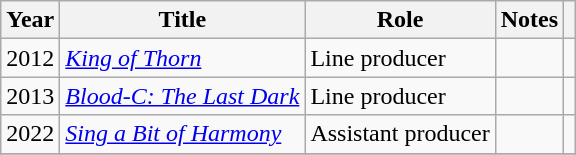<table class="wikitable sortable plainrowheaders">
<tr>
<th>Year</th>
<th>Title</th>
<th>Role</th>
<th class="unsortable">Notes</th>
<th class="unsortable"></th>
</tr>
<tr>
<td>2012</td>
<td><em><a href='#'>King of Thorn</a></em></td>
<td>Line producer</td>
<td></td>
<td></td>
</tr>
<tr>
<td>2013</td>
<td><em><a href='#'>Blood-C: The Last Dark</a></em></td>
<td>Line producer</td>
<td></td>
<td></td>
</tr>
<tr>
<td>2022</td>
<td><em><a href='#'>Sing a Bit of Harmony</a></em></td>
<td>Assistant producer</td>
<td></td>
<td></td>
</tr>
<tr>
</tr>
</table>
